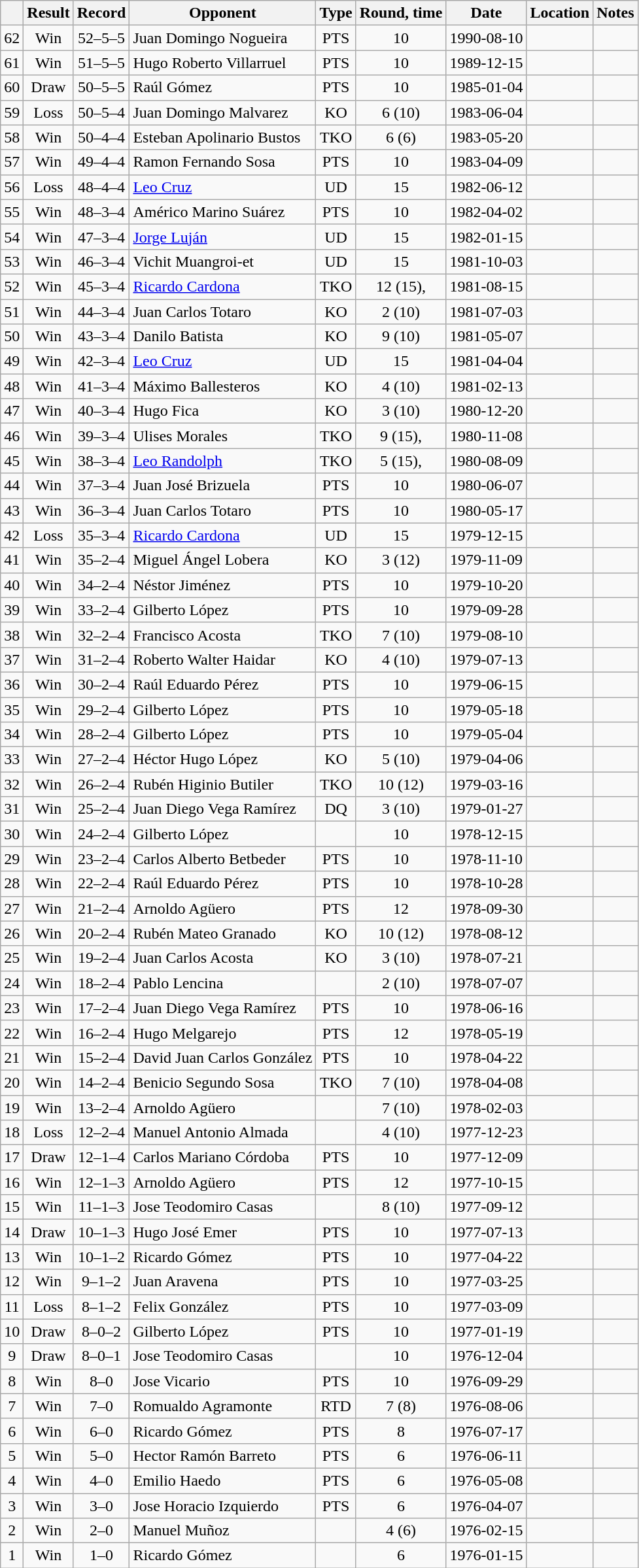<table class=wikitable style=text-align:center>
<tr>
<th></th>
<th>Result</th>
<th>Record</th>
<th>Opponent</th>
<th>Type</th>
<th>Round, time</th>
<th>Date</th>
<th>Location</th>
<th>Notes</th>
</tr>
<tr>
<td>62</td>
<td>Win</td>
<td>52–5–5</td>
<td align=left>Juan Domingo Nogueira</td>
<td>PTS</td>
<td>10</td>
<td>1990-08-10</td>
<td align=left></td>
<td align=left></td>
</tr>
<tr>
<td>61</td>
<td>Win</td>
<td>51–5–5</td>
<td align=left>Hugo Roberto Villarruel</td>
<td>PTS</td>
<td>10</td>
<td>1989-12-15</td>
<td align=left></td>
<td align=left></td>
</tr>
<tr>
<td>60</td>
<td>Draw</td>
<td>50–5–5</td>
<td align=left>Raúl Gómez</td>
<td>PTS</td>
<td>10</td>
<td>1985-01-04</td>
<td align=left></td>
<td align=left></td>
</tr>
<tr>
<td>59</td>
<td>Loss</td>
<td>50–5–4</td>
<td align=left>Juan Domingo Malvarez</td>
<td>KO</td>
<td>6 (10)</td>
<td>1983-06-04</td>
<td align=left></td>
<td align=left></td>
</tr>
<tr>
<td>58</td>
<td>Win</td>
<td>50–4–4</td>
<td align=left>Esteban Apolinario Bustos</td>
<td>TKO</td>
<td>6 (6)</td>
<td>1983-05-20</td>
<td align=left></td>
<td align=left></td>
</tr>
<tr>
<td>57</td>
<td>Win</td>
<td>49–4–4</td>
<td align=left>Ramon Fernando Sosa</td>
<td>PTS</td>
<td>10</td>
<td>1983-04-09</td>
<td align=left></td>
<td align=left></td>
</tr>
<tr>
<td>56</td>
<td>Loss</td>
<td>48–4–4</td>
<td align=left><a href='#'>Leo Cruz</a></td>
<td>UD</td>
<td>15</td>
<td>1982-06-12</td>
<td align=left></td>
<td align=left></td>
</tr>
<tr>
<td>55</td>
<td>Win</td>
<td>48–3–4</td>
<td align=left>Américo Marino Suárez</td>
<td>PTS</td>
<td>10</td>
<td>1982-04-02</td>
<td align=left></td>
<td align=left></td>
</tr>
<tr>
<td>54</td>
<td>Win</td>
<td>47–3–4</td>
<td align=left><a href='#'>Jorge Luján</a></td>
<td>UD</td>
<td>15</td>
<td>1982-01-15</td>
<td align=left></td>
<td align=left></td>
</tr>
<tr>
<td>53</td>
<td>Win</td>
<td>46–3–4</td>
<td align=left>Vichit Muangroi-et</td>
<td>UD</td>
<td>15</td>
<td>1981-10-03</td>
<td align=left></td>
<td align=left></td>
</tr>
<tr>
<td>52</td>
<td>Win</td>
<td>45–3–4</td>
<td align=left><a href='#'>Ricardo Cardona</a></td>
<td>TKO</td>
<td>12 (15), </td>
<td>1981-08-15</td>
<td align=left></td>
<td align=left></td>
</tr>
<tr>
<td>51</td>
<td>Win</td>
<td>44–3–4</td>
<td align=left>Juan Carlos Totaro</td>
<td>KO</td>
<td>2 (10)</td>
<td>1981-07-03</td>
<td align=left></td>
<td align=left></td>
</tr>
<tr>
<td>50</td>
<td>Win</td>
<td>43–3–4</td>
<td align=left>Danilo Batista</td>
<td>KO</td>
<td>9 (10)</td>
<td>1981-05-07</td>
<td align=left></td>
<td align=left></td>
</tr>
<tr>
<td>49</td>
<td>Win</td>
<td>42–3–4</td>
<td align=left><a href='#'>Leo Cruz</a></td>
<td>UD</td>
<td>15</td>
<td>1981-04-04</td>
<td align=left></td>
<td align=left></td>
</tr>
<tr>
<td>48</td>
<td>Win</td>
<td>41–3–4</td>
<td align=left>Máximo Ballesteros</td>
<td>KO</td>
<td>4 (10)</td>
<td>1981-02-13</td>
<td align=left></td>
<td align=left></td>
</tr>
<tr>
<td>47</td>
<td>Win</td>
<td>40–3–4</td>
<td align=left>Hugo Fica</td>
<td>KO</td>
<td>3 (10)</td>
<td>1980-12-20</td>
<td align=left></td>
<td align=left></td>
</tr>
<tr>
<td>46</td>
<td>Win</td>
<td>39–3–4</td>
<td align=left>Ulises Morales</td>
<td>TKO</td>
<td>9 (15), </td>
<td>1980-11-08</td>
<td align=left></td>
<td align=left></td>
</tr>
<tr>
<td>45</td>
<td>Win</td>
<td>38–3–4</td>
<td align=left><a href='#'>Leo Randolph</a></td>
<td>TKO</td>
<td>5 (15), </td>
<td>1980-08-09</td>
<td align=left></td>
<td align=left></td>
</tr>
<tr>
<td>44</td>
<td>Win</td>
<td>37–3–4</td>
<td align=left>Juan José Brizuela</td>
<td>PTS</td>
<td>10</td>
<td>1980-06-07</td>
<td align=left></td>
<td align=left></td>
</tr>
<tr>
<td>43</td>
<td>Win</td>
<td>36–3–4</td>
<td align=left>Juan Carlos Totaro</td>
<td>PTS</td>
<td>10</td>
<td>1980-05-17</td>
<td align=left></td>
<td align=left></td>
</tr>
<tr>
<td>42</td>
<td>Loss</td>
<td>35–3–4</td>
<td align=left><a href='#'>Ricardo Cardona</a></td>
<td>UD</td>
<td>15</td>
<td>1979-12-15</td>
<td align=left></td>
<td align=left></td>
</tr>
<tr>
<td>41</td>
<td>Win</td>
<td>35–2–4</td>
<td align=left>Miguel Ángel Lobera</td>
<td>KO</td>
<td>3 (12)</td>
<td>1979-11-09</td>
<td align=left></td>
<td align=left></td>
</tr>
<tr>
<td>40</td>
<td>Win</td>
<td>34–2–4</td>
<td align=left>Néstor Jiménez</td>
<td>PTS</td>
<td>10</td>
<td>1979-10-20</td>
<td align=left></td>
<td align=left></td>
</tr>
<tr>
<td>39</td>
<td>Win</td>
<td>33–2–4</td>
<td align=left>Gilberto López</td>
<td>PTS</td>
<td>10</td>
<td>1979-09-28</td>
<td align=left></td>
<td align=left></td>
</tr>
<tr>
<td>38</td>
<td>Win</td>
<td>32–2–4</td>
<td align=left>Francisco Acosta</td>
<td>TKO</td>
<td>7 (10)</td>
<td>1979-08-10</td>
<td align=left></td>
<td align=left></td>
</tr>
<tr>
<td>37</td>
<td>Win</td>
<td>31–2–4</td>
<td align=left>Roberto Walter Haidar</td>
<td>KO</td>
<td>4 (10)</td>
<td>1979-07-13</td>
<td align=left></td>
<td align=left></td>
</tr>
<tr>
<td>36</td>
<td>Win</td>
<td>30–2–4</td>
<td align=left>Raúl Eduardo Pérez</td>
<td>PTS</td>
<td>10</td>
<td>1979-06-15</td>
<td align=left></td>
<td align=left></td>
</tr>
<tr>
<td>35</td>
<td>Win</td>
<td>29–2–4</td>
<td align=left>Gilberto López</td>
<td>PTS</td>
<td>10</td>
<td>1979-05-18</td>
<td align=left></td>
<td align=left></td>
</tr>
<tr>
<td>34</td>
<td>Win</td>
<td>28–2–4</td>
<td align=left>Gilberto López</td>
<td>PTS</td>
<td>10</td>
<td>1979-05-04</td>
<td align=left></td>
<td align=left></td>
</tr>
<tr>
<td>33</td>
<td>Win</td>
<td>27–2–4</td>
<td align=left>Héctor Hugo López</td>
<td>KO</td>
<td>5 (10)</td>
<td>1979-04-06</td>
<td align=left></td>
<td align=left></td>
</tr>
<tr>
<td>32</td>
<td>Win</td>
<td>26–2–4</td>
<td align=left>Rubén Higinio Butiler</td>
<td>TKO</td>
<td>10 (12)</td>
<td>1979-03-16</td>
<td align=left></td>
<td align=left></td>
</tr>
<tr>
<td>31</td>
<td>Win</td>
<td>25–2–4</td>
<td align=left>Juan Diego Vega Ramírez</td>
<td>DQ</td>
<td>3 (10)</td>
<td>1979-01-27</td>
<td align=left></td>
<td align=left></td>
</tr>
<tr>
<td>30</td>
<td>Win</td>
<td>24–2–4</td>
<td align=left>Gilberto López</td>
<td></td>
<td>10</td>
<td>1978-12-15</td>
<td align=left></td>
<td align=left></td>
</tr>
<tr>
<td>29</td>
<td>Win</td>
<td>23–2–4</td>
<td align=left>Carlos Alberto Betbeder</td>
<td>PTS</td>
<td>10</td>
<td>1978-11-10</td>
<td align=left></td>
<td align=left></td>
</tr>
<tr>
<td>28</td>
<td>Win</td>
<td>22–2–4</td>
<td align=left>Raúl Eduardo Pérez</td>
<td>PTS</td>
<td>10</td>
<td>1978-10-28</td>
<td align=left></td>
<td align=left></td>
</tr>
<tr>
<td>27</td>
<td>Win</td>
<td>21–2–4</td>
<td align=left>Arnoldo Agüero</td>
<td>PTS</td>
<td>12</td>
<td>1978-09-30</td>
<td align=left></td>
<td align=left></td>
</tr>
<tr>
<td>26</td>
<td>Win</td>
<td>20–2–4</td>
<td align=left>Rubén Mateo Granado</td>
<td>KO</td>
<td>10 (12)</td>
<td>1978-08-12</td>
<td align=left></td>
<td align=left></td>
</tr>
<tr>
<td>25</td>
<td>Win</td>
<td>19–2–4</td>
<td align=left>Juan Carlos Acosta</td>
<td>KO</td>
<td>3 (10)</td>
<td>1978-07-21</td>
<td align=left></td>
<td align=left></td>
</tr>
<tr>
<td>24</td>
<td>Win</td>
<td>18–2–4</td>
<td align=left>Pablo Lencina</td>
<td></td>
<td>2 (10)</td>
<td>1978-07-07</td>
<td align=left></td>
<td align=left></td>
</tr>
<tr>
<td>23</td>
<td>Win</td>
<td>17–2–4</td>
<td align=left>Juan Diego Vega Ramírez</td>
<td>PTS</td>
<td>10</td>
<td>1978-06-16</td>
<td align=left></td>
<td align=left></td>
</tr>
<tr>
<td>22</td>
<td>Win</td>
<td>16–2–4</td>
<td align=left>Hugo Melgarejo</td>
<td>PTS</td>
<td>12</td>
<td>1978-05-19</td>
<td align=left></td>
<td align=left></td>
</tr>
<tr>
<td>21</td>
<td>Win</td>
<td>15–2–4</td>
<td align=left>David Juan Carlos González</td>
<td>PTS</td>
<td>10</td>
<td>1978-04-22</td>
<td align=left></td>
<td align=left></td>
</tr>
<tr>
<td>20</td>
<td>Win</td>
<td>14–2–4</td>
<td align=left>Benicio Segundo Sosa</td>
<td>TKO</td>
<td>7 (10)</td>
<td>1978-04-08</td>
<td align=left></td>
<td align=left></td>
</tr>
<tr>
<td>19</td>
<td>Win</td>
<td>13–2–4</td>
<td align=left>Arnoldo Agüero</td>
<td></td>
<td>7 (10)</td>
<td>1978-02-03</td>
<td align=left></td>
<td align=left></td>
</tr>
<tr>
<td>18</td>
<td>Loss</td>
<td>12–2–4</td>
<td align=left>Manuel Antonio Almada</td>
<td></td>
<td>4 (10)</td>
<td>1977-12-23</td>
<td align=left></td>
<td align=left></td>
</tr>
<tr>
<td>17</td>
<td>Draw</td>
<td>12–1–4</td>
<td align=left>Carlos Mariano Córdoba</td>
<td>PTS</td>
<td>10</td>
<td>1977-12-09</td>
<td align=left></td>
<td align=left></td>
</tr>
<tr>
<td>16</td>
<td>Win</td>
<td>12–1–3</td>
<td align=left>Arnoldo Agüero</td>
<td>PTS</td>
<td>12</td>
<td>1977-10-15</td>
<td align=left></td>
<td align=left></td>
</tr>
<tr>
<td>15</td>
<td>Win</td>
<td>11–1–3</td>
<td align=left>Jose Teodomiro Casas</td>
<td></td>
<td>8 (10)</td>
<td>1977-09-12</td>
<td align=left></td>
<td align=left></td>
</tr>
<tr>
<td>14</td>
<td>Draw</td>
<td>10–1–3</td>
<td align=left>Hugo José Emer</td>
<td>PTS</td>
<td>10</td>
<td>1977-07-13</td>
<td align=left></td>
<td align=left></td>
</tr>
<tr>
<td>13</td>
<td>Win</td>
<td>10–1–2</td>
<td align=left>Ricardo Gómez</td>
<td>PTS</td>
<td>10</td>
<td>1977-04-22</td>
<td align=left></td>
<td align=left></td>
</tr>
<tr>
<td>12</td>
<td>Win</td>
<td>9–1–2</td>
<td align=left>Juan Aravena</td>
<td>PTS</td>
<td>10</td>
<td>1977-03-25</td>
<td align=left></td>
<td align=left></td>
</tr>
<tr>
<td>11</td>
<td>Loss</td>
<td>8–1–2</td>
<td align=left>Felix González</td>
<td>PTS</td>
<td>10</td>
<td>1977-03-09</td>
<td align=left></td>
<td align=left></td>
</tr>
<tr>
<td>10</td>
<td>Draw</td>
<td>8–0–2</td>
<td align=left>Gilberto López</td>
<td>PTS</td>
<td>10</td>
<td>1977-01-19</td>
<td align=left></td>
<td align=left></td>
</tr>
<tr>
<td>9</td>
<td>Draw</td>
<td>8–0–1</td>
<td align=left>Jose Teodomiro Casas</td>
<td></td>
<td>10</td>
<td>1976-12-04</td>
<td align=left></td>
<td align=left></td>
</tr>
<tr>
<td>8</td>
<td>Win</td>
<td>8–0</td>
<td align=left>Jose Vicario</td>
<td>PTS</td>
<td>10</td>
<td>1976-09-29</td>
<td align=left></td>
<td align=left></td>
</tr>
<tr>
<td>7</td>
<td>Win</td>
<td>7–0</td>
<td align=left>Romualdo Agramonte</td>
<td>RTD</td>
<td>7 (8)</td>
<td>1976-08-06</td>
<td align=left></td>
<td align=left></td>
</tr>
<tr>
<td>6</td>
<td>Win</td>
<td>6–0</td>
<td align=left>Ricardo Gómez</td>
<td>PTS</td>
<td>8</td>
<td>1976-07-17</td>
<td align=left></td>
<td align=left></td>
</tr>
<tr>
<td>5</td>
<td>Win</td>
<td>5–0</td>
<td align=left>Hector Ramón Barreto</td>
<td>PTS</td>
<td>6</td>
<td>1976-06-11</td>
<td align=left></td>
<td align=left></td>
</tr>
<tr>
<td>4</td>
<td>Win</td>
<td>4–0</td>
<td align=left>Emilio Haedo</td>
<td>PTS</td>
<td>6</td>
<td>1976-05-08</td>
<td align=left></td>
<td align=left></td>
</tr>
<tr>
<td>3</td>
<td>Win</td>
<td>3–0</td>
<td align=left>Jose Horacio Izquierdo</td>
<td>PTS</td>
<td>6</td>
<td>1976-04-07</td>
<td align=left></td>
<td align=left></td>
</tr>
<tr>
<td>2</td>
<td>Win</td>
<td>2–0</td>
<td align=left>Manuel Muñoz</td>
<td></td>
<td>4 (6)</td>
<td>1976-02-15</td>
<td align=left></td>
<td align=left></td>
</tr>
<tr>
<td>1</td>
<td>Win</td>
<td>1–0</td>
<td align=left>Ricardo Gómez</td>
<td></td>
<td>6</td>
<td>1976-01-15</td>
<td align=left></td>
<td align=left></td>
</tr>
</table>
